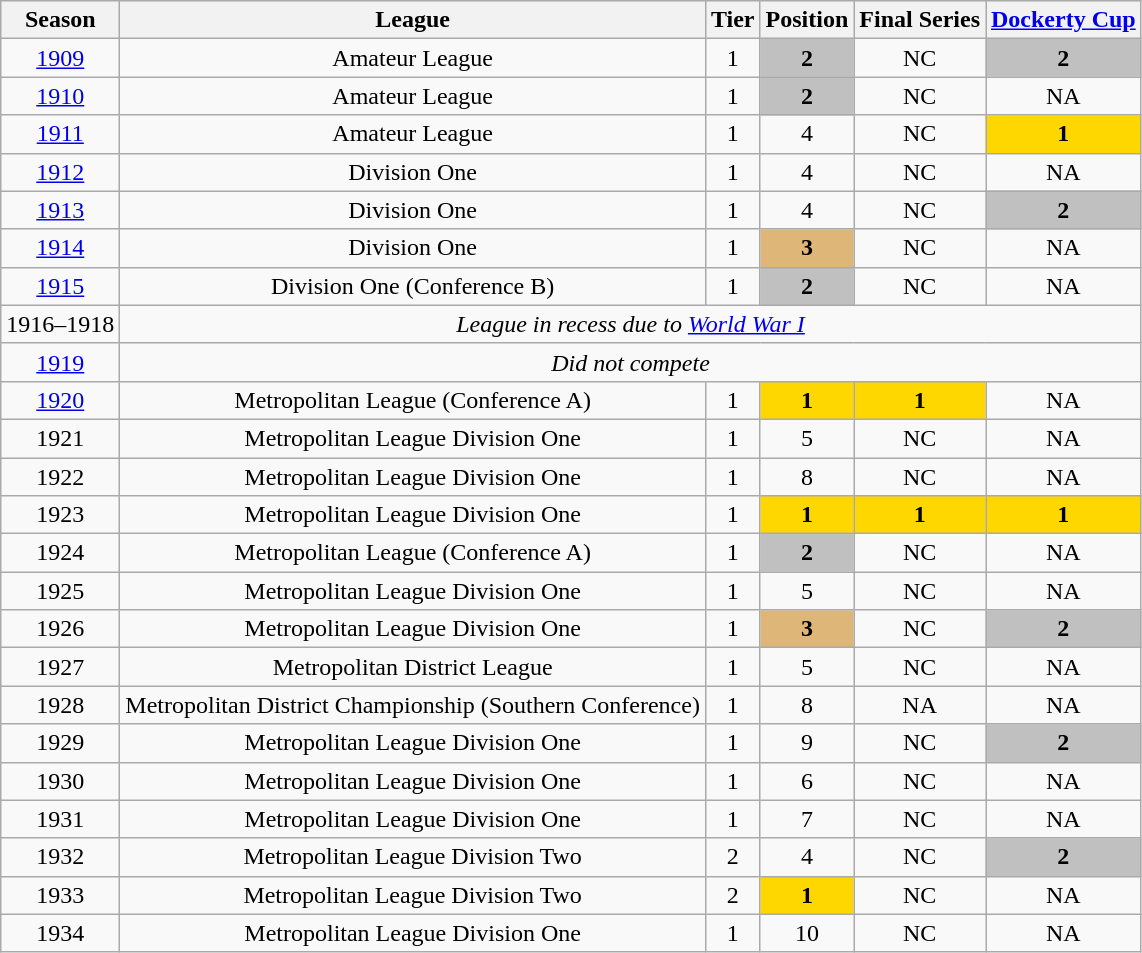<table class="wikitable">
<tr style="background:#efefef;">
<th>Season</th>
<th>League</th>
<th>Tier</th>
<th>Position</th>
<th>Final Series</th>
<th><a href='#'>Dockerty Cup</a></th>
</tr>
<tr>
<td align=center><a href='#'>1909</a></td>
<td align=center>Amateur League</td>
<td align=center>1</td>
<td align=center style="background:silver;"><strong>2</strong></td>
<td align=center>NC</td>
<td align=center style="background:silver;"><strong>2</strong></td>
</tr>
<tr>
<td align=center><a href='#'>1910</a></td>
<td align=center>Amateur League</td>
<td align=center>1</td>
<td align=center style="background:silver;"><strong>2</strong></td>
<td align=center>NC</td>
<td align=center>NA</td>
</tr>
<tr>
<td align=center><a href='#'>1911</a></td>
<td align=center>Amateur League</td>
<td align=center>1</td>
<td align=center>4</td>
<td align=center>NC</td>
<td align=center style="background:gold;"><strong>1</strong></td>
</tr>
<tr>
<td align=center><a href='#'>1912</a></td>
<td align=center>Division One</td>
<td align=center>1</td>
<td align=center>4</td>
<td align=center>NC</td>
<td align=center>NA</td>
</tr>
<tr>
<td align=center><a href='#'>1913</a></td>
<td align=center>Division One</td>
<td align=center>1</td>
<td align=center>4</td>
<td align=center>NC</td>
<td align=center style="background:silver;"><strong>2</strong></td>
</tr>
<tr>
<td align=center><a href='#'>1914</a></td>
<td align=center>Division One</td>
<td align=center>1</td>
<td align=center style="background:#deb678;"><strong>3</strong></td>
<td align=center>NC</td>
<td align=center>NA</td>
</tr>
<tr>
<td align=center><a href='#'>1915</a></td>
<td align=center>Division One (Conference B)</td>
<td align=center>1</td>
<td align=center style="background:silver;"><strong>2</strong></td>
<td align=center>NC</td>
<td align=center>NA</td>
</tr>
<tr>
<td align=center>1916–1918</td>
<td colspan="5" style="text-align: center;"><em>League in recess due to <a href='#'>World War I</a></em></td>
</tr>
<tr>
<td align=center><a href='#'>1919</a></td>
<td colspan="5" style="text-align: center;"><em>Did not compete</em></td>
</tr>
<tr>
<td align=center><a href='#'>1920</a></td>
<td align=center>Metropolitan League (Conference A)</td>
<td align=center>1</td>
<td align=center style="background:gold;"><strong>1</strong></td>
<td align=center style="background:gold;"><strong>1</strong></td>
<td align=center>NA</td>
</tr>
<tr>
<td align=center>1921</td>
<td align=center>Metropolitan League Division One</td>
<td align=center>1</td>
<td align=center>5</td>
<td align=center>NC</td>
<td align=center>NA</td>
</tr>
<tr>
<td align=center>1922</td>
<td align=center>Metropolitan League Division One</td>
<td align=center>1</td>
<td align=center>8</td>
<td align=center>NC</td>
<td align=center>NA</td>
</tr>
<tr>
<td align=center>1923</td>
<td align=center>Metropolitan League Division One</td>
<td align=center>1</td>
<td align=center style="background:gold;"><strong>1</strong></td>
<td align=center style="background:gold;"><strong>1</strong></td>
<td align=center style="background:gold;"><strong>1</strong></td>
</tr>
<tr>
<td align=center>1924</td>
<td align=center>Metropolitan League (Conference A)</td>
<td align=center>1</td>
<td align=center style="background:silver;"><strong>2</strong></td>
<td align=center>NC</td>
<td align=center>NA</td>
</tr>
<tr>
<td align=center>1925</td>
<td align=center>Metropolitan League Division One</td>
<td align=center>1</td>
<td align=center>5</td>
<td align=center>NC</td>
<td align=center>NA</td>
</tr>
<tr>
<td align=center>1926</td>
<td align=center>Metropolitan League Division One</td>
<td align=center>1</td>
<td align=center style="background:#deb678;"><strong>3</strong></td>
<td align=center>NC</td>
<td align=center style="background:silver;"><strong>2</strong></td>
</tr>
<tr>
<td align=center>1927</td>
<td align=center>Metropolitan District League</td>
<td align=center>1</td>
<td align=center>5</td>
<td align=center>NC</td>
<td align=center>NA</td>
</tr>
<tr>
<td align=center>1928</td>
<td align=center>Metropolitan District Championship (Southern Conference)</td>
<td align=center>1</td>
<td align=center>8</td>
<td align=center>NA</td>
<td align=center>NA</td>
</tr>
<tr>
<td align=center>1929</td>
<td align=center>Metropolitan League Division One</td>
<td align=center>1</td>
<td align=center>9</td>
<td align=center>NC</td>
<td align=center style="background:silver;"><strong>2</strong></td>
</tr>
<tr>
<td align=center>1930</td>
<td align=center>Metropolitan League Division One</td>
<td align=center>1</td>
<td align=center>6</td>
<td align=center>NC</td>
<td align=center>NA</td>
</tr>
<tr>
<td align=center>1931</td>
<td align=center>Metropolitan League Division One</td>
<td align=center>1</td>
<td align=center>7</td>
<td align=center>NC</td>
<td align=center>NA</td>
</tr>
<tr>
<td align=center>1932</td>
<td align=center>Metropolitan League Division Two</td>
<td align=center>2</td>
<td align=center>4</td>
<td align=center>NC</td>
<td align=center style="background:silver;"><strong>2</strong></td>
</tr>
<tr>
<td align=center>1933</td>
<td align=center>Metropolitan League Division Two</td>
<td align=center>2</td>
<td align=center style="background:gold;"><strong>1</strong></td>
<td align=center>NC</td>
<td align=center>NA</td>
</tr>
<tr>
<td align=center>1934</td>
<td align=center>Metropolitan League Division One</td>
<td align=center>1</td>
<td align=center>10</td>
<td align=center>NC</td>
<td align=center>NA</td>
</tr>
</table>
